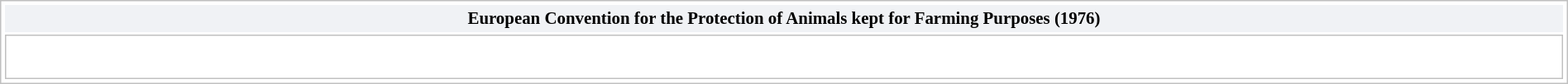<table class="collapsible collapsed" style="background-color: transparent; text-align: left; border: 1px solid silver; margin: 0.2em auto auto; width:100%; clear: both; padding: 1px;">
<tr>
<th style="background-color: #F0F2F5; font-size:87%; padding:0.2em 0.3em; text-align: center; "><span>European Convention for the Protection of Animals kept for Farming Purposes (1976)</span></th>
</tr>
<tr>
<td style="border: solid 1px silver; padding: 8px; background-color: white;"><br><div></div></td>
</tr>
</table>
